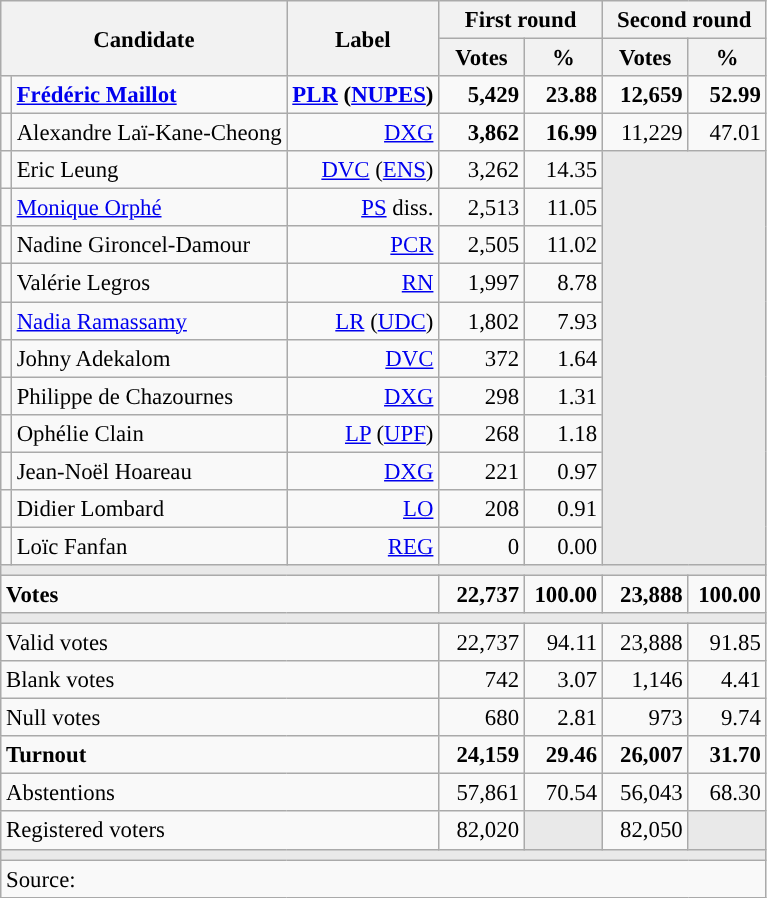<table class="wikitable" style="text-align:right;font-size:95%;">
<tr>
<th rowspan="2" colspan="2">Candidate</th>
<th rowspan="2">Label</th>
<th colspan="2">First round</th>
<th colspan="2">Second round</th>
</tr>
<tr>
<th style="width:50px;">Votes</th>
<th style="width:45px;">%</th>
<th style="width:50px;">Votes</th>
<th style="width:45px;">%</th>
</tr>
<tr>
<td style="color:inherit;background:"></td>
<td style="text-align:left;"><strong><a href='#'>Frédéric Maillot</a></strong></td>
<td><strong><a href='#'>PLR</a> (<a href='#'>NUPES</a>)</strong></td>
<td><strong>5,429</strong></td>
<td><strong>23.88</strong></td>
<td><strong>12,659</strong></td>
<td><strong>52.99</strong></td>
</tr>
<tr>
<td style="color:inherit;background:"></td>
<td style="text-align:left;">Alexandre Laï-Kane-Cheong</td>
<td><a href='#'>DXG</a></td>
<td><strong>3,862</strong></td>
<td><strong>16.99</strong></td>
<td>11,229</td>
<td>47.01</td>
</tr>
<tr>
<td style="color:inherit;background:"></td>
<td style="text-align:left;">Eric Leung</td>
<td><a href='#'>DVC</a> (<a href='#'>ENS</a>)</td>
<td>3,262</td>
<td>14.35</td>
<td colspan="2" rowspan="11" style="background:#E9E9E9;"></td>
</tr>
<tr>
<td style="color:inherit;background:"></td>
<td style="text-align:left;"><a href='#'>Monique Orphé</a></td>
<td><a href='#'>PS</a> diss.</td>
<td>2,513</td>
<td>11.05</td>
</tr>
<tr>
<td style="color:inherit;background:"></td>
<td style="text-align:left;">Nadine Gironcel-Damour</td>
<td><a href='#'>PCR</a></td>
<td>2,505</td>
<td>11.02</td>
</tr>
<tr>
<td style="color:inherit;background:"></td>
<td style="text-align:left;">Valérie Legros</td>
<td><a href='#'>RN</a></td>
<td>1,997</td>
<td>8.78</td>
</tr>
<tr>
<td style="color:inherit;background:"></td>
<td style="text-align:left;"><a href='#'>Nadia Ramassamy</a></td>
<td><a href='#'>LR</a> (<a href='#'>UDC</a>)</td>
<td>1,802</td>
<td>7.93</td>
</tr>
<tr>
<td style="color:inherit;background:"></td>
<td style="text-align:left;">Johny Adekalom</td>
<td><a href='#'>DVC</a></td>
<td>372</td>
<td>1.64</td>
</tr>
<tr>
<td style="color:inherit;background:"></td>
<td style="text-align:left;">Philippe de Chazournes</td>
<td><a href='#'>DXG</a></td>
<td>298</td>
<td>1.31</td>
</tr>
<tr>
<td style="color:inherit;background:"></td>
<td style="text-align:left;">Ophélie Clain</td>
<td><a href='#'>LP</a> (<a href='#'>UPF</a>)</td>
<td>268</td>
<td>1.18</td>
</tr>
<tr>
<td style="color:inherit;background:"></td>
<td style="text-align:left;">Jean-Noël Hoareau</td>
<td><a href='#'>DXG</a></td>
<td>221</td>
<td>0.97</td>
</tr>
<tr>
<td style="color:inherit;background:"></td>
<td style="text-align:left;">Didier Lombard</td>
<td><a href='#'>LO</a></td>
<td>208</td>
<td>0.91</td>
</tr>
<tr>
<td style="color:inherit;background:"></td>
<td style="text-align:left;">Loïc Fanfan</td>
<td><a href='#'>REG</a></td>
<td>0</td>
<td>0.00</td>
</tr>
<tr>
<td colspan="7" style="background:#E9E9E9;"></td>
</tr>
<tr style="font-weight:bold;">
<td colspan="3" style="text-align:left;">Votes</td>
<td>22,737</td>
<td>100.00</td>
<td>23,888</td>
<td>100.00</td>
</tr>
<tr>
<td colspan="7" style="background:#E9E9E9;"></td>
</tr>
<tr>
<td colspan="3" style="text-align:left;">Valid votes</td>
<td>22,737</td>
<td>94.11</td>
<td>23,888</td>
<td>91.85</td>
</tr>
<tr>
<td colspan="3" style="text-align:left;">Blank votes</td>
<td>742</td>
<td>3.07</td>
<td>1,146</td>
<td>4.41</td>
</tr>
<tr>
<td colspan="3" style="text-align:left;">Null votes</td>
<td>680</td>
<td>2.81</td>
<td>973</td>
<td>9.74</td>
</tr>
<tr>
<td colspan="3" style="text-align:left;"><strong>Turnout</strong></td>
<td><strong>24,159</strong></td>
<td><strong>29.46</strong></td>
<td><strong>26,007</strong></td>
<td><strong>31.70</strong></td>
</tr>
<tr>
<td colspan="3" style="text-align:left;">Abstentions</td>
<td>57,861</td>
<td>70.54</td>
<td>56,043</td>
<td>68.30</td>
</tr>
<tr>
<td colspan="3" style="text-align:left;">Registered voters</td>
<td>82,020</td>
<td style="background:#E9E9E9;"></td>
<td>82,050</td>
<td style="background:#E9E9E9;"></td>
</tr>
<tr>
<td colspan="7" style="background:#E9E9E9;"></td>
</tr>
<tr>
<td colspan="7" style="text-align:left;">Source: </td>
</tr>
</table>
